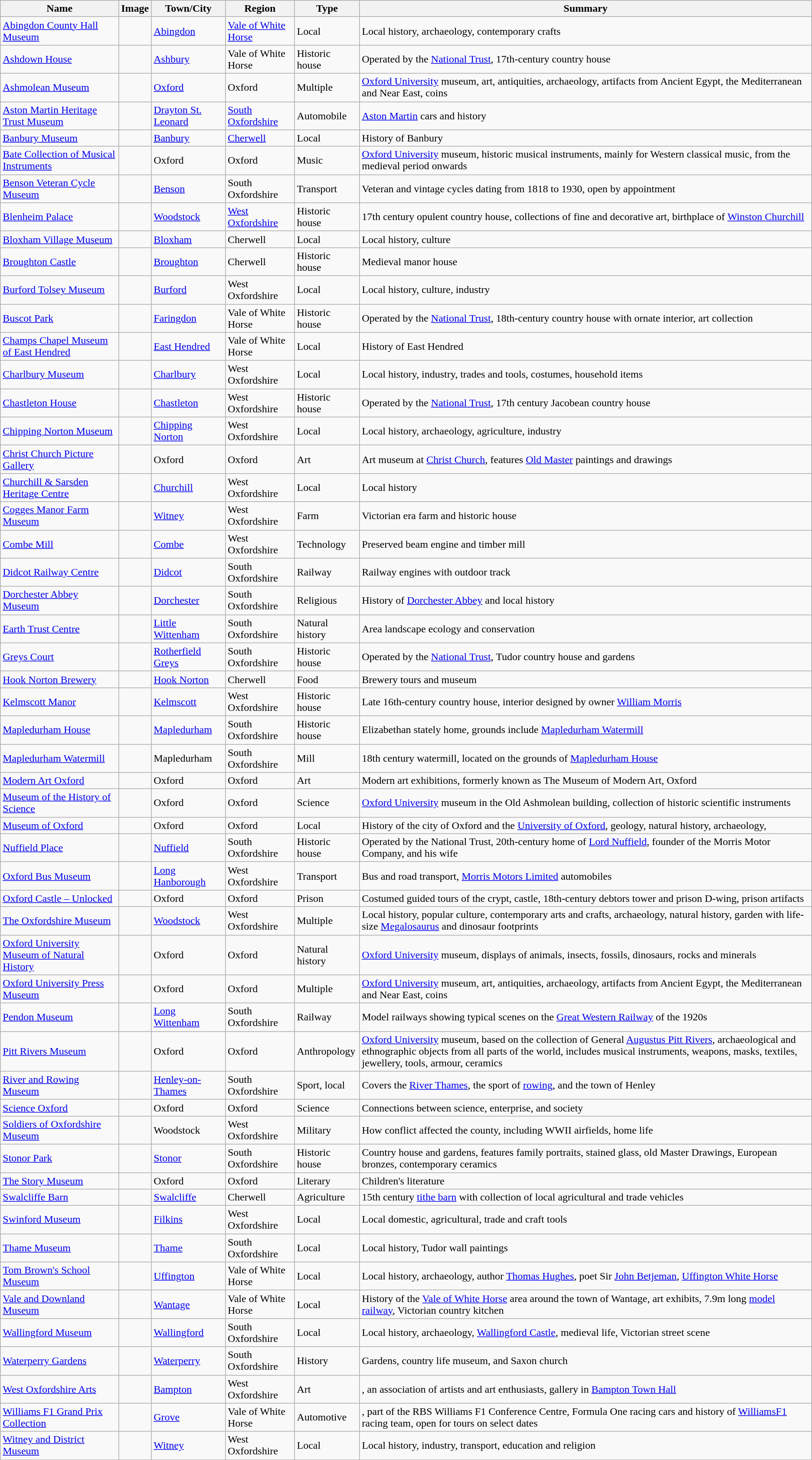<table class="wikitable sortable">
<tr>
<th>Name</th>
<th>Image</th>
<th>Town/City</th>
<th>Region</th>
<th>Type</th>
<th>Summary</th>
</tr>
<tr>
<td><a href='#'>Abingdon County Hall Museum</a></td>
<td></td>
<td><a href='#'>Abingdon</a></td>
<td><a href='#'>Vale of White Horse</a></td>
<td>Local</td>
<td>Local history, archaeology, contemporary crafts</td>
</tr>
<tr>
<td><a href='#'>Ashdown House</a></td>
<td></td>
<td><a href='#'>Ashbury</a></td>
<td>Vale of White Horse</td>
<td>Historic house</td>
<td>Operated by the <a href='#'>National Trust</a>, 17th-century country house</td>
</tr>
<tr>
<td><a href='#'>Ashmolean Museum</a></td>
<td></td>
<td><a href='#'>Oxford</a></td>
<td>Oxford</td>
<td>Multiple</td>
<td><a href='#'>Oxford University</a> museum, art, antiquities, archaeology, artifacts from Ancient Egypt, the Mediterranean and Near East, coins</td>
</tr>
<tr>
<td><a href='#'>Aston Martin Heritage Trust Museum</a></td>
<td></td>
<td><a href='#'>Drayton St. Leonard</a></td>
<td><a href='#'>South Oxfordshire</a></td>
<td>Automobile</td>
<td><a href='#'>Aston Martin</a> cars and history</td>
</tr>
<tr>
<td><a href='#'>Banbury Museum</a></td>
<td></td>
<td><a href='#'>Banbury</a></td>
<td><a href='#'>Cherwell</a></td>
<td>Local</td>
<td>History of Banbury</td>
</tr>
<tr>
<td><a href='#'>Bate Collection of Musical Instruments</a></td>
<td></td>
<td>Oxford</td>
<td>Oxford</td>
<td>Music</td>
<td><a href='#'>Oxford University</a> museum, historic musical instruments, mainly for Western classical music, from the medieval period onwards</td>
</tr>
<tr>
<td><a href='#'>Benson Veteran Cycle Museum</a></td>
<td></td>
<td><a href='#'>Benson</a></td>
<td>South Oxfordshire</td>
<td>Transport</td>
<td>Veteran and vintage cycles dating from 1818 to 1930, open by appointment</td>
</tr>
<tr>
<td><a href='#'>Blenheim Palace</a></td>
<td></td>
<td><a href='#'>Woodstock</a></td>
<td><a href='#'>West Oxfordshire</a></td>
<td>Historic house</td>
<td>17th century opulent country house, collections of fine and decorative art, birthplace of <a href='#'>Winston Churchill</a></td>
</tr>
<tr>
<td><a href='#'>Bloxham Village Museum</a></td>
<td></td>
<td><a href='#'>Bloxham</a></td>
<td>Cherwell</td>
<td>Local</td>
<td>Local history, culture</td>
</tr>
<tr>
<td><a href='#'>Broughton Castle</a></td>
<td></td>
<td><a href='#'>Broughton</a></td>
<td>Cherwell</td>
<td>Historic house</td>
<td>Medieval manor house</td>
</tr>
<tr>
<td><a href='#'>Burford Tolsey Museum</a></td>
<td></td>
<td><a href='#'>Burford</a></td>
<td>West Oxfordshire</td>
<td>Local</td>
<td>Local history, culture, industry</td>
</tr>
<tr>
<td><a href='#'>Buscot Park</a></td>
<td></td>
<td><a href='#'>Faringdon</a></td>
<td>Vale of White Horse</td>
<td>Historic house</td>
<td>Operated by the <a href='#'>National Trust</a>, 18th-century country house with ornate interior, art collection</td>
</tr>
<tr>
<td><a href='#'>Champs Chapel Museum of East Hendred</a></td>
<td></td>
<td><a href='#'>East Hendred</a></td>
<td>Vale of White Horse</td>
<td>Local</td>
<td>History of East Hendred</td>
</tr>
<tr>
<td><a href='#'>Charlbury Museum</a></td>
<td></td>
<td><a href='#'>Charlbury</a></td>
<td>West Oxfordshire</td>
<td>Local</td>
<td>Local history, industry, trades and tools, costumes, household items</td>
</tr>
<tr>
<td><a href='#'>Chastleton House</a></td>
<td></td>
<td><a href='#'>Chastleton</a></td>
<td>West Oxfordshire</td>
<td>Historic house</td>
<td>Operated by the <a href='#'>National Trust</a>, 17th century Jacobean country house</td>
</tr>
<tr>
<td><a href='#'>Chipping Norton Museum</a></td>
<td></td>
<td><a href='#'>Chipping Norton</a></td>
<td>West Oxfordshire</td>
<td>Local</td>
<td>Local history, archaeology, agriculture, industry</td>
</tr>
<tr>
<td><a href='#'>Christ Church Picture Gallery</a></td>
<td></td>
<td>Oxford</td>
<td>Oxford</td>
<td>Art</td>
<td>Art museum at <a href='#'>Christ Church</a>, features <a href='#'>Old Master</a> paintings and drawings</td>
</tr>
<tr>
<td><a href='#'>Churchill & Sarsden Heritage Centre</a></td>
<td></td>
<td><a href='#'>Churchill</a></td>
<td>West Oxfordshire</td>
<td>Local</td>
<td>Local history</td>
</tr>
<tr>
<td><a href='#'>Cogges Manor Farm Museum</a></td>
<td></td>
<td><a href='#'>Witney</a></td>
<td>West Oxfordshire</td>
<td>Farm</td>
<td>Victorian era farm and historic house</td>
</tr>
<tr>
<td><a href='#'>Combe Mill</a></td>
<td></td>
<td><a href='#'>Combe</a></td>
<td>West Oxfordshire</td>
<td>Technology</td>
<td>Preserved beam engine and timber mill</td>
</tr>
<tr>
<td><a href='#'>Didcot Railway Centre</a></td>
<td></td>
<td><a href='#'>Didcot</a></td>
<td>South Oxfordshire</td>
<td>Railway</td>
<td>Railway engines with outdoor track</td>
</tr>
<tr>
<td><a href='#'>Dorchester Abbey Museum</a></td>
<td></td>
<td><a href='#'>Dorchester</a></td>
<td>South Oxfordshire</td>
<td>Religious</td>
<td>History of <a href='#'>Dorchester Abbey</a> and local history</td>
</tr>
<tr>
<td><a href='#'>Earth Trust Centre</a></td>
<td></td>
<td><a href='#'>Little Wittenham</a></td>
<td>South Oxfordshire</td>
<td>Natural history</td>
<td>Area landscape ecology and conservation</td>
</tr>
<tr>
<td><a href='#'>Greys Court</a></td>
<td></td>
<td><a href='#'>Rotherfield Greys</a></td>
<td>South Oxfordshire</td>
<td>Historic house</td>
<td>Operated by the <a href='#'>National Trust</a>, Tudor country house and gardens</td>
</tr>
<tr>
<td><a href='#'>Hook Norton Brewery</a></td>
<td></td>
<td><a href='#'>Hook Norton</a></td>
<td>Cherwell</td>
<td>Food</td>
<td>Brewery tours and museum</td>
</tr>
<tr>
<td><a href='#'>Kelmscott Manor</a></td>
<td></td>
<td><a href='#'>Kelmscott</a></td>
<td>West Oxfordshire</td>
<td>Historic house</td>
<td>Late 16th-century country house, interior designed by owner <a href='#'>William Morris</a></td>
</tr>
<tr>
<td><a href='#'>Mapledurham House</a></td>
<td></td>
<td><a href='#'>Mapledurham</a></td>
<td>South Oxfordshire</td>
<td>Historic house</td>
<td>Elizabethan stately home, grounds include <a href='#'>Mapledurham Watermill</a></td>
</tr>
<tr>
<td><a href='#'>Mapledurham Watermill</a></td>
<td></td>
<td>Mapledurham</td>
<td>South Oxfordshire</td>
<td>Mill</td>
<td>18th century watermill, located on the grounds of <a href='#'>Mapledurham House</a></td>
</tr>
<tr>
<td><a href='#'>Modern Art Oxford</a></td>
<td></td>
<td>Oxford</td>
<td>Oxford</td>
<td>Art</td>
<td>Modern art exhibitions, formerly known as The Museum of Modern Art, Oxford</td>
</tr>
<tr>
<td><a href='#'>Museum of the History of Science</a></td>
<td></td>
<td>Oxford</td>
<td>Oxford</td>
<td>Science</td>
<td><a href='#'>Oxford University</a> museum in the Old Ashmolean building, collection of historic scientific instruments</td>
</tr>
<tr>
<td><a href='#'>Museum of Oxford</a></td>
<td></td>
<td>Oxford</td>
<td>Oxford</td>
<td>Local</td>
<td>History of the city of Oxford and the <a href='#'>University of Oxford</a>, geology, natural history, archaeology,</td>
</tr>
<tr>
<td><a href='#'>Nuffield Place</a></td>
<td></td>
<td><a href='#'>Nuffield</a></td>
<td>South Oxfordshire</td>
<td>Historic house</td>
<td>Operated by the National Trust, 20th-century home of <a href='#'>Lord Nuffield</a>, founder of the Morris Motor Company, and his wife</td>
</tr>
<tr>
<td><a href='#'>Oxford Bus Museum</a></td>
<td></td>
<td><a href='#'>Long Hanborough</a></td>
<td>West Oxfordshire</td>
<td>Transport</td>
<td>Bus and road transport, <a href='#'>Morris Motors Limited</a> automobiles</td>
</tr>
<tr>
<td><a href='#'>Oxford Castle – Unlocked</a></td>
<td></td>
<td>Oxford</td>
<td>Oxford</td>
<td>Prison</td>
<td>Costumed guided tours of the crypt, castle, 18th-century debtors tower and prison D-wing, prison artifacts</td>
</tr>
<tr>
<td><a href='#'>The Oxfordshire Museum</a></td>
<td></td>
<td><a href='#'>Woodstock</a></td>
<td>West Oxfordshire</td>
<td>Multiple</td>
<td>Local history, popular culture, contemporary arts and crafts, archaeology, natural history, garden with life-size <a href='#'>Megalosaurus</a> and dinosaur footprints</td>
</tr>
<tr>
<td><a href='#'>Oxford University Museum of Natural History</a></td>
<td></td>
<td>Oxford</td>
<td>Oxford</td>
<td>Natural history</td>
<td><a href='#'>Oxford University</a> museum, displays of animals, insects, fossils, dinosaurs, rocks and minerals</td>
</tr>
<tr>
<td><a href='#'>Oxford University Press Museum</a></td>
<td></td>
<td>Oxford</td>
<td>Oxford</td>
<td>Multiple</td>
<td><a href='#'>Oxford University</a> museum, art, antiquities, archaeology, artifacts from Ancient Egypt, the Mediterranean and Near East, coins</td>
</tr>
<tr>
<td><a href='#'>Pendon Museum</a></td>
<td></td>
<td><a href='#'>Long Wittenham</a></td>
<td>South Oxfordshire</td>
<td>Railway</td>
<td>Model railways showing typical scenes on the <a href='#'>Great Western Railway</a> of the 1920s</td>
</tr>
<tr>
<td><a href='#'>Pitt Rivers Museum</a></td>
<td></td>
<td>Oxford</td>
<td>Oxford</td>
<td>Anthropology</td>
<td><a href='#'>Oxford University</a> museum, based on the collection of General <a href='#'>Augustus Pitt Rivers</a>, archaeological and ethnographic objects from all parts of the world, includes musical instruments, weapons, masks, textiles, jewellery, tools, armour, ceramics</td>
</tr>
<tr>
<td><a href='#'>River and Rowing Museum</a></td>
<td></td>
<td><a href='#'>Henley-on-Thames</a></td>
<td>South Oxfordshire</td>
<td>Sport, local</td>
<td>Covers the <a href='#'>River Thames</a>, the sport of <a href='#'>rowing</a>, and the town of Henley</td>
</tr>
<tr>
<td><a href='#'>Science Oxford</a></td>
<td></td>
<td>Oxford</td>
<td>Oxford</td>
<td>Science</td>
<td>Connections between science, enterprise, and society</td>
</tr>
<tr>
<td><a href='#'>Soldiers of Oxfordshire Museum</a></td>
<td></td>
<td>Woodstock</td>
<td>West Oxfordshire</td>
<td>Military</td>
<td>How conflict affected the county, including WWII airfields, home life</td>
</tr>
<tr>
<td><a href='#'>Stonor Park</a></td>
<td></td>
<td><a href='#'>Stonor</a></td>
<td>South Oxfordshire</td>
<td>Historic house</td>
<td>Country house and gardens, features family portraits, stained glass, old Master Drawings, European bronzes, contemporary ceramics</td>
</tr>
<tr>
<td><a href='#'>The Story Museum</a></td>
<td></td>
<td>Oxford</td>
<td>Oxford</td>
<td>Literary</td>
<td>Children's literature</td>
</tr>
<tr>
<td><a href='#'>Swalcliffe Barn</a></td>
<td></td>
<td><a href='#'>Swalcliffe</a></td>
<td>Cherwell</td>
<td>Agriculture</td>
<td>15th century <a href='#'>tithe barn</a> with collection of local agricultural and trade vehicles</td>
</tr>
<tr>
<td><a href='#'>Swinford Museum</a></td>
<td></td>
<td><a href='#'>Filkins</a></td>
<td>West Oxfordshire</td>
<td>Local</td>
<td>Local domestic, agricultural, trade and craft tools</td>
</tr>
<tr>
<td><a href='#'>Thame Museum</a></td>
<td></td>
<td><a href='#'>Thame</a></td>
<td>South Oxfordshire</td>
<td>Local</td>
<td>Local history, Tudor wall paintings</td>
</tr>
<tr>
<td><a href='#'>Tom Brown's School Museum</a></td>
<td></td>
<td><a href='#'>Uffington</a></td>
<td>Vale of White Horse</td>
<td>Local</td>
<td>Local history, archaeology, author <a href='#'>Thomas Hughes</a>, poet Sir <a href='#'>John Betjeman</a>, <a href='#'>Uffington White Horse</a></td>
</tr>
<tr>
<td><a href='#'>Vale and Downland Museum</a></td>
<td></td>
<td><a href='#'>Wantage</a></td>
<td>Vale of White Horse</td>
<td>Local</td>
<td>History of the <a href='#'>Vale of White Horse</a> area around the town of Wantage, art exhibits, 7.9m long <a href='#'>model railway</a>, Victorian country kitchen</td>
</tr>
<tr>
<td><a href='#'>Wallingford Museum</a></td>
<td></td>
<td><a href='#'>Wallingford</a></td>
<td>South Oxfordshire</td>
<td>Local</td>
<td>Local history, archaeology, <a href='#'>Wallingford Castle</a>, medieval life, Victorian street scene</td>
</tr>
<tr>
<td><a href='#'>Waterperry Gardens</a></td>
<td></td>
<td><a href='#'>Waterperry</a></td>
<td>South Oxfordshire</td>
<td>History</td>
<td>Gardens, country life museum, and Saxon church</td>
</tr>
<tr>
<td><a href='#'>West Oxfordshire Arts</a></td>
<td></td>
<td><a href='#'>Bampton</a></td>
<td>West Oxfordshire</td>
<td>Art</td>
<td>, an association of artists and art enthusiasts, gallery in <a href='#'>Bampton Town Hall</a></td>
</tr>
<tr>
<td><a href='#'>Williams F1 Grand Prix Collection</a></td>
<td></td>
<td><a href='#'>Grove</a></td>
<td>Vale of White Horse</td>
<td>Automotive</td>
<td>, part of the RBS Williams F1 Conference Centre, Formula One racing cars and history of <a href='#'>WilliamsF1</a> racing team, open for tours on select dates</td>
</tr>
<tr>
<td><a href='#'>Witney and District Museum</a></td>
<td></td>
<td><a href='#'>Witney</a></td>
<td>West Oxfordshire</td>
<td>Local</td>
<td>Local history, industry, transport, education and religion</td>
</tr>
<tr>
</tr>
</table>
